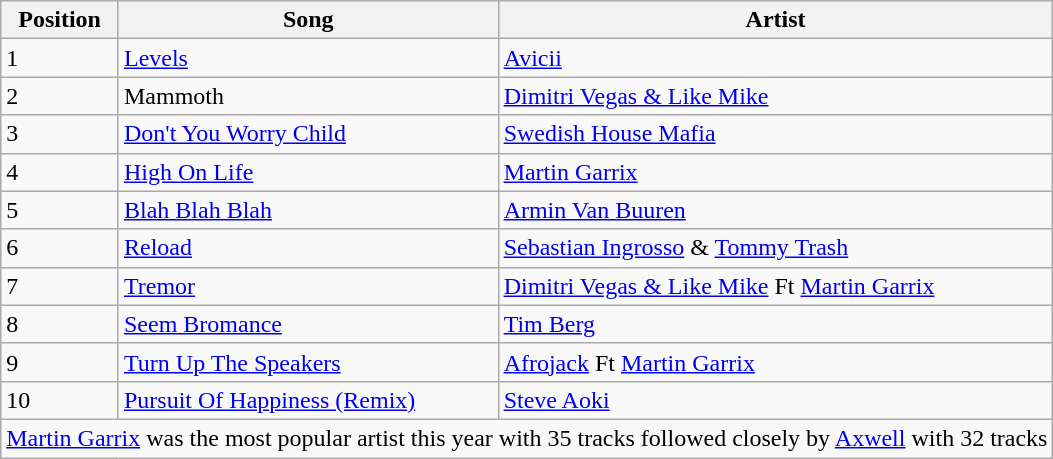<table class="wikitable sortable mw-collapsible mw-collapsed">
<tr>
<th>Position</th>
<th>Song</th>
<th>Artist</th>
</tr>
<tr>
<td>1</td>
<td><a href='#'>Levels</a></td>
<td><a href='#'>Avicii</a></td>
</tr>
<tr>
<td>2</td>
<td>Mammoth</td>
<td><a href='#'>Dimitri Vegas & Like Mike</a></td>
</tr>
<tr>
<td>3</td>
<td><a href='#'>Don't You Worry Child</a></td>
<td><a href='#'>Swedish House Mafia</a></td>
</tr>
<tr>
<td>4</td>
<td><a href='#'>High On Life</a></td>
<td><a href='#'>Martin Garrix</a></td>
</tr>
<tr>
<td>5</td>
<td><a href='#'>Blah Blah Blah</a></td>
<td><a href='#'>Armin Van Buuren</a></td>
</tr>
<tr>
<td>6</td>
<td><a href='#'>Reload</a></td>
<td><a href='#'>Sebastian Ingrosso</a> & <a href='#'>Tommy Trash</a></td>
</tr>
<tr>
<td>7</td>
<td><a href='#'>Tremor</a></td>
<td><a href='#'>Dimitri Vegas & Like Mike</a> Ft <a href='#'>Martin Garrix</a></td>
</tr>
<tr>
<td>8</td>
<td><a href='#'>Seem Bromance</a></td>
<td><a href='#'>Tim Berg</a></td>
</tr>
<tr>
<td>9</td>
<td><a href='#'>Turn Up The Speakers</a></td>
<td><a href='#'>Afrojack</a> Ft <a href='#'>Martin Garrix</a></td>
</tr>
<tr>
<td>10</td>
<td><a href='#'>Pursuit Of Happiness (Remix)</a></td>
<td><a href='#'>Steve Aoki</a></td>
</tr>
<tr>
<td colspan="3"><a href='#'>Martin Garrix</a> was the most popular artist this year with 35 tracks followed closely by <a href='#'>Axwell</a> with 32 tracks</td>
</tr>
</table>
